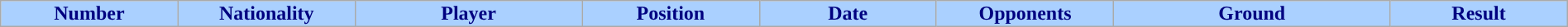<table class="wikitable sortable alternance" style="font-size:100%; text-align:center; line-height:14px; width:100%;">
<tr>
<th style="background:#AAD0FF; color:#000080; width:100px;">Number</th>
<th style="background:#AAD0FF; color:#000080; width:100px;">Nationality</th>
<th style="background:#AAD0FF; color:#000080; width:130px;">Player</th>
<th style="background:#AAD0FF; color:#000080; width:100px;">Position</th>
<th style="background:#AAD0FF; color:#000080; width:100px;">Date</th>
<th style="background:#AAD0FF; color:#000080; width:100px;">Opponents</th>
<th style="background:#AAD0FF; color:#000080; width:160px;">Ground</th>
<th style="background:#AAD0FF; color:#000080; width:100px;">Result</th>
</tr>
</table>
